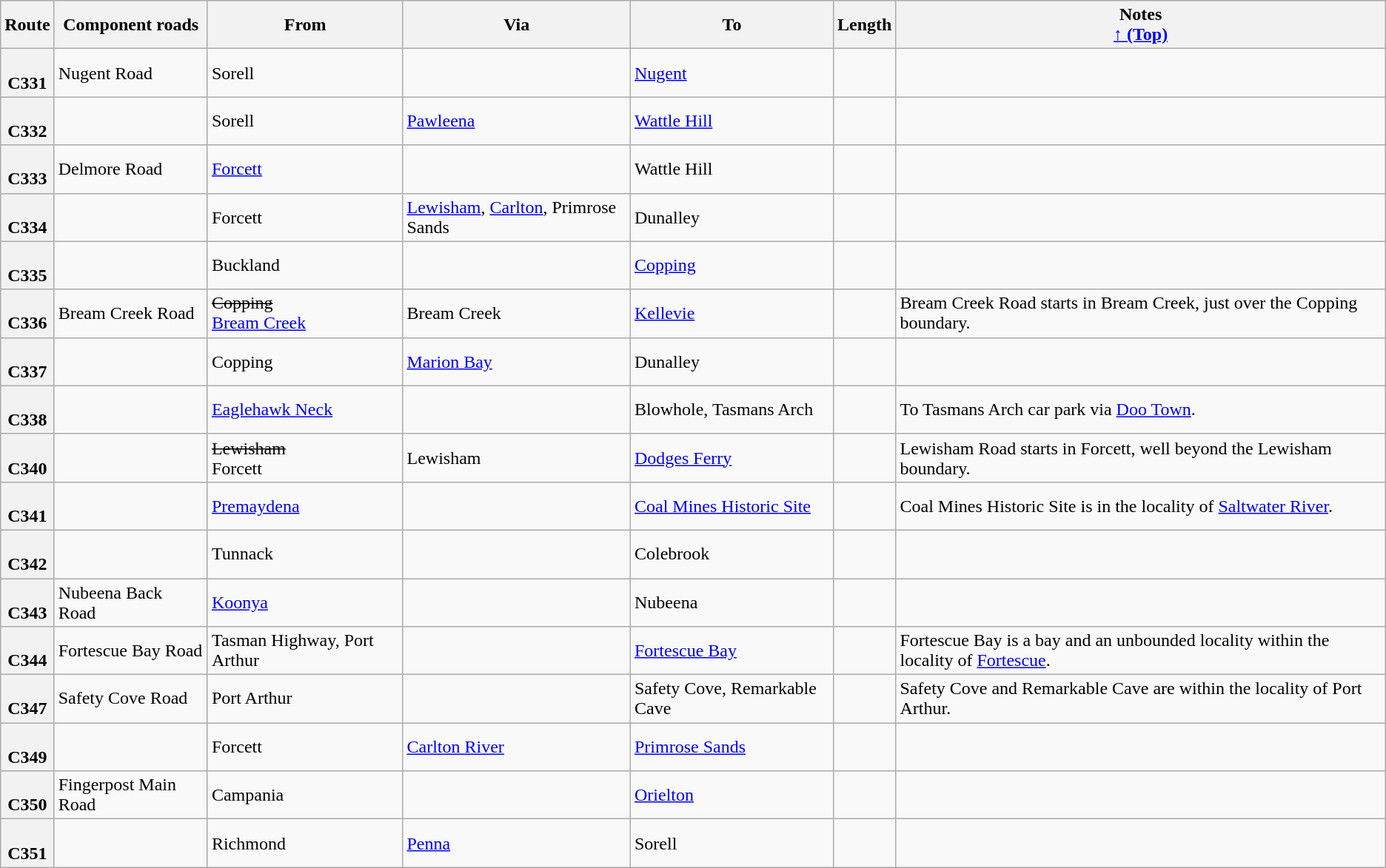<table class="wikitable">
<tr>
<th scope="col">Route</th>
<th scope="col">Component roads</th>
<th scope="col">From</th>
<th scope="col">Via</th>
<th scope="col">To</th>
<th scope="col">Length</th>
<th scope="col">Notes<br><a href='#'>↑ (Top)</a></th>
</tr>
<tr>
<th style="vertical-align:top; white-space:nowrap;"><br>C331</th>
<td>Nugent Road</td>
<td>Sorell</td>
<td></td>
<td><a href='#'>Nugent</a></td>
<td> </td>
<td></td>
</tr>
<tr>
<th style="vertical-align:top; white-space:nowrap;"><br>C332</th>
<td></td>
<td>Sorell</td>
<td><a href='#'>Pawleena</a></td>
<td><a href='#'>Wattle Hill</a></td>
<td></td>
<td></td>
</tr>
<tr>
<th style="vertical-align:top; white-space:nowrap;"><br>C333</th>
<td>Delmore Road</td>
<td><a href='#'>Forcett</a></td>
<td></td>
<td>Wattle Hill</td>
<td></td>
<td></td>
</tr>
<tr>
<th style="vertical-align:top; white-space:nowrap;"><br>C334</th>
<td></td>
<td>Forcett</td>
<td><a href='#'>Lewisham</a>, <a href='#'>Carlton</a>, Primrose Sands</td>
<td>Dunalley</td>
<td></td>
<td></td>
</tr>
<tr>
<th style="vertical-align:top; white-space:nowrap;"><br>C335</th>
<td></td>
<td>Buckland</td>
<td></td>
<td><a href='#'>Copping</a></td>
<td></td>
<td></td>
</tr>
<tr>
<th style="vertical-align:top; white-space:nowrap;"><br>C336</th>
<td>Bream Creek Road</td>
<td><s>Copping</s> <br> <a href='#'>Bream Creek</a></td>
<td>Bream Creek</td>
<td><a href='#'>Kellevie</a></td>
<td></td>
<td>Bream Creek Road starts in Bream Creek, just over the Copping boundary.</td>
</tr>
<tr>
<th style="vertical-align:top; white-space:nowrap;"><br>C337</th>
<td></td>
<td>Copping</td>
<td><a href='#'>Marion Bay</a></td>
<td>Dunalley</td>
<td></td>
<td></td>
</tr>
<tr>
<th style="vertical-align:top; white-space:nowrap;"><br>C338</th>
<td></td>
<td><a href='#'>Eaglehawk Neck</a></td>
<td></td>
<td>Blowhole, Tasmans Arch</td>
<td></td>
<td>To Tasmans Arch car park via <a href='#'>Doo Town</a>.</td>
</tr>
<tr>
<th style="vertical-align:top; white-space:nowrap;"><br>C340</th>
<td></td>
<td><s>Lewisham</s><br>Forcett</td>
<td>Lewisham</td>
<td><a href='#'>Dodges Ferry</a></td>
<td></td>
<td>Lewisham Road starts in Forcett, well beyond the Lewisham boundary.</td>
</tr>
<tr>
<th style="vertical-align:top; white-space:nowrap;"><br>C341</th>
<td></td>
<td><a href='#'>Premaydena</a></td>
<td></td>
<td><a href='#'>Coal Mines Historic Site</a></td>
<td></td>
<td>Coal Mines Historic Site is in the locality of <a href='#'>Saltwater River</a>.</td>
</tr>
<tr>
<th style="vertical-align:top; white-space:nowrap;"><br>C342</th>
<td></td>
<td>Tunnack</td>
<td></td>
<td>Colebrook</td>
<td></td>
<td></td>
</tr>
<tr>
<th style="vertical-align:top; white-space:nowrap;"><br>C343</th>
<td>Nubeena Back Road</td>
<td><a href='#'>Koonya</a></td>
<td></td>
<td>Nubeena</td>
<td></td>
<td></td>
</tr>
<tr>
<th style="vertical-align:top; white-space:nowrap;"><br>C344</th>
<td>Fortescue Bay Road</td>
<td>Tasman Highway, Port Arthur</td>
<td></td>
<td><a href='#'>Fortescue Bay</a></td>
<td></td>
<td>Fortescue Bay is a bay and an unbounded locality within the locality of <a href='#'>Fortescue</a>.</td>
</tr>
<tr>
<th style="vertical-align:top; white-space:nowrap;"><br>C347</th>
<td>Safety Cove Road</td>
<td>Port Arthur</td>
<td></td>
<td>Safety Cove, Remarkable Cave</td>
<td></td>
<td>Safety Cove and Remarkable Cave are within the locality of Port Arthur.</td>
</tr>
<tr>
<th style="vertical-align:top; white-space:nowrap;"><br>C349</th>
<td></td>
<td>Forcett</td>
<td><a href='#'>Carlton River</a></td>
<td><a href='#'>Primrose Sands</a></td>
<td></td>
<td></td>
</tr>
<tr>
<th style="vertical-align:top; white-space:nowrap;"><br>C350</th>
<td>Fingerpost Main Road</td>
<td>Campania</td>
<td></td>
<td><a href='#'>Orielton</a></td>
<td></td>
<td></td>
</tr>
<tr>
<th style="vertical-align:top; white-space:nowrap;"><br>C351</th>
<td></td>
<td>Richmond</td>
<td><a href='#'>Penna</a></td>
<td>Sorell</td>
<td></td>
<td></td>
</tr>
</table>
